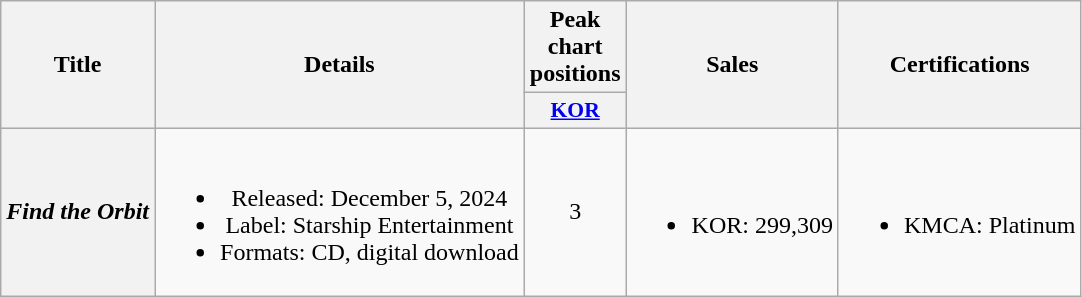<table class="wikitable plainrowheaders" style="text-align:center">
<tr>
<th scope="col" rowspan="2">Title</th>
<th scope="col" rowspan="2">Details</th>
<th scope="col">Peak chart positions</th>
<th scope="col" rowspan="2">Sales</th>
<th scope="col" rowspan="2">Certifications</th>
</tr>
<tr>
<th scope="col" style="width:3em;font-size:90%"><a href='#'>KOR</a><br></th>
</tr>
<tr>
<th scope="row"><em>Find the Orbit</em></th>
<td><br><ul><li>Released: December 5, 2024</li><li>Label: Starship Entertainment</li><li>Formats: CD, digital download</li></ul></td>
<td>3</td>
<td><br><ul><li>KOR: 299,309</li></ul></td>
<td><br><ul><li>KMCA: Platinum</li></ul></td>
</tr>
</table>
